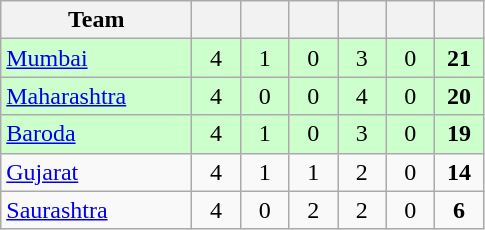<table class="wikitable" style="text-align:center">
<tr>
<th style="width:120px">Team</th>
<th style="width:25px"></th>
<th style="width:25px"></th>
<th style="width:25px"></th>
<th style="width:25px"></th>
<th style="width:25px"></th>
<th style="width:25px"></th>
</tr>
<tr style="background:#cfc;">
<td style="text-align:left"><a href='#'>Mumbai</a></td>
<td>4</td>
<td>1</td>
<td>0</td>
<td>3</td>
<td>0</td>
<td><strong>21</strong></td>
</tr>
<tr style="background:#cfc;">
<td style="text-align:left"><a href='#'>Maharashtra</a></td>
<td>4</td>
<td>0</td>
<td>0</td>
<td>4</td>
<td>0</td>
<td><strong>20</strong></td>
</tr>
<tr style="background:#cfc;">
<td style="text-align:left"><a href='#'>Baroda</a></td>
<td>4</td>
<td>1</td>
<td>0</td>
<td>3</td>
<td>0</td>
<td><strong>19</strong></td>
</tr>
<tr>
<td style="text-align:left"><a href='#'>Gujarat</a></td>
<td>4</td>
<td>1</td>
<td>1</td>
<td>2</td>
<td>0</td>
<td><strong>14</strong></td>
</tr>
<tr>
<td style="text-align:left"><a href='#'>Saurashtra</a></td>
<td>4</td>
<td>0</td>
<td>2</td>
<td>2</td>
<td>0</td>
<td><strong>6</strong></td>
</tr>
</table>
